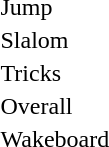<table>
<tr>
<td>Jump <br></td>
<td></td>
<td></td>
<td></td>
</tr>
<tr>
<td>Slalom <br></td>
<td></td>
<td></td>
<td></td>
</tr>
<tr>
<td>Tricks <br></td>
<td></td>
<td></td>
<td></td>
</tr>
<tr>
<td>Overall <br></td>
<td></td>
<td></td>
<td></td>
</tr>
<tr>
<td>Wakeboard <br></td>
<td></td>
<td></td>
<td></td>
</tr>
</table>
